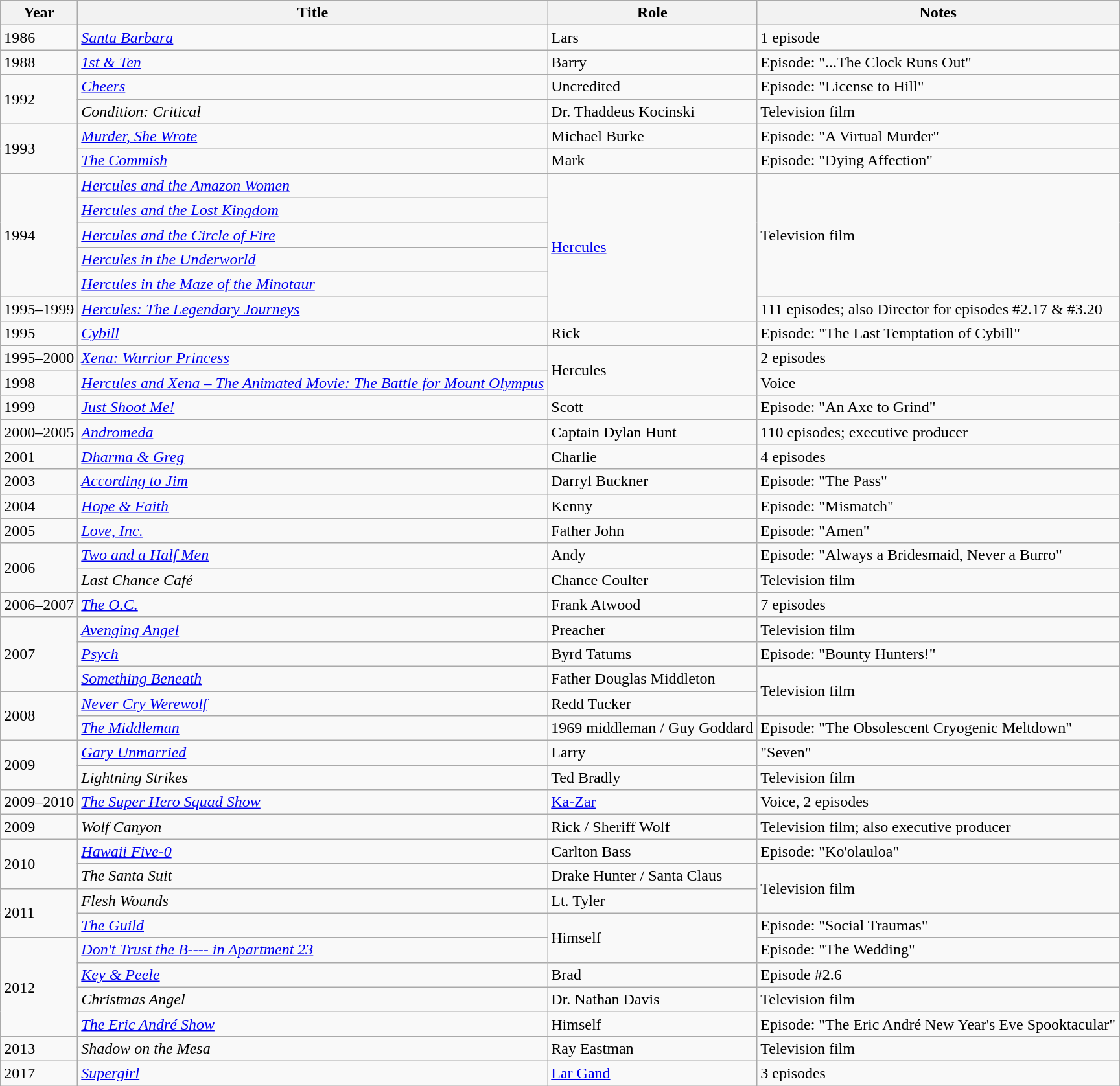<table class="wikitable sortable">
<tr>
<th>Year</th>
<th>Title</th>
<th>Role</th>
<th class="unsortable">Notes</th>
</tr>
<tr>
<td>1986</td>
<td><em><a href='#'>Santa Barbara</a></em></td>
<td>Lars</td>
<td>1 episode</td>
</tr>
<tr>
<td>1988</td>
<td><em><a href='#'>1st & Ten</a></em></td>
<td>Barry</td>
<td>Episode: "...The Clock Runs Out"</td>
</tr>
<tr>
<td rowspan=2>1992</td>
<td><em><a href='#'>Cheers</a></em></td>
<td>Uncredited</td>
<td>Episode: "License to Hill"</td>
</tr>
<tr>
<td><em>Condition: Critical</em></td>
<td>Dr. Thaddeus Kocinski</td>
<td>Television film</td>
</tr>
<tr>
<td rowspan=2>1993</td>
<td><em><a href='#'>Murder, She Wrote</a></em></td>
<td>Michael Burke</td>
<td>Episode: "A Virtual Murder"</td>
</tr>
<tr>
<td><em><a href='#'>The Commish</a></em></td>
<td>Mark</td>
<td>Episode: "Dying Affection"</td>
</tr>
<tr>
<td rowspan=5>1994</td>
<td><em><a href='#'>Hercules and the Amazon Women</a></em></td>
<td rowspan=6><a href='#'>Hercules</a></td>
<td rowspan=5>Television film</td>
</tr>
<tr>
<td><em><a href='#'>Hercules and the Lost Kingdom</a></em></td>
</tr>
<tr>
<td><em><a href='#'>Hercules and the Circle of Fire</a></em></td>
</tr>
<tr>
<td><em><a href='#'>Hercules in the Underworld</a></em></td>
</tr>
<tr>
<td><em><a href='#'>Hercules in the Maze of the Minotaur</a></em></td>
</tr>
<tr>
<td>1995–1999</td>
<td><em><a href='#'>Hercules: The Legendary Journeys</a></em></td>
<td>111 episodes; also Director for episodes #2.17 & #3.20</td>
</tr>
<tr>
<td>1995</td>
<td><em><a href='#'>Cybill</a></em></td>
<td>Rick</td>
<td>Episode: "The Last Temptation of Cybill"</td>
</tr>
<tr>
<td>1995–2000</td>
<td><em><a href='#'>Xena: Warrior Princess</a></em></td>
<td rowspan=2>Hercules</td>
<td>2 episodes</td>
</tr>
<tr>
<td>1998</td>
<td><em><a href='#'>Hercules and Xena – The Animated Movie: The Battle for Mount Olympus</a></em></td>
<td>Voice</td>
</tr>
<tr>
<td>1999</td>
<td><em><a href='#'>Just Shoot Me!</a></em></td>
<td>Scott</td>
<td>Episode: "An Axe to Grind"</td>
</tr>
<tr>
<td>2000–2005</td>
<td><em><a href='#'>Andromeda</a></em></td>
<td>Captain Dylan Hunt</td>
<td>110 episodes; executive producer</td>
</tr>
<tr>
<td>2001</td>
<td><em><a href='#'>Dharma & Greg</a></em></td>
<td>Charlie</td>
<td>4 episodes</td>
</tr>
<tr>
<td>2003</td>
<td><em><a href='#'>According to Jim</a></em></td>
<td>Darryl Buckner</td>
<td>Episode: "The Pass"</td>
</tr>
<tr>
<td>2004</td>
<td><em><a href='#'>Hope & Faith</a></em></td>
<td>Kenny</td>
<td>Episode: "Mismatch"</td>
</tr>
<tr>
<td>2005</td>
<td><em><a href='#'>Love, Inc.</a></em></td>
<td>Father John</td>
<td>Episode: "Amen"</td>
</tr>
<tr>
<td rowspan=2>2006</td>
<td><em><a href='#'>Two and a Half Men</a></em></td>
<td>Andy</td>
<td>Episode: "Always a Bridesmaid, Never a Burro"</td>
</tr>
<tr>
<td><em>Last Chance Café</em></td>
<td>Chance Coulter</td>
<td>Television film</td>
</tr>
<tr>
<td>2006–2007</td>
<td><em><a href='#'>The O.C.</a></em></td>
<td>Frank Atwood</td>
<td>7 episodes</td>
</tr>
<tr>
<td rowspan=3>2007</td>
<td><em><a href='#'>Avenging Angel</a></em></td>
<td>Preacher</td>
<td>Television film</td>
</tr>
<tr>
<td><em><a href='#'>Psych</a></em></td>
<td>Byrd Tatums</td>
<td>Episode: "Bounty Hunters!"</td>
</tr>
<tr>
<td><em><a href='#'>Something Beneath</a></em></td>
<td>Father Douglas Middleton</td>
<td rowspan="2">Television film</td>
</tr>
<tr>
<td rowspan=2>2008</td>
<td><em><a href='#'>Never Cry Werewolf</a></em></td>
<td>Redd Tucker</td>
</tr>
<tr>
<td><em><a href='#'>The Middleman</a></em></td>
<td>1969 middleman / Guy Goddard</td>
<td>Episode: "The Obsolescent Cryogenic Meltdown"</td>
</tr>
<tr>
<td rowspan=2>2009</td>
<td><em><a href='#'>Gary Unmarried</a></em></td>
<td>Larry</td>
<td>"Seven"</td>
</tr>
<tr>
<td><em>Lightning Strikes</em></td>
<td>Ted Bradly</td>
<td>Television film</td>
</tr>
<tr>
<td>2009–2010</td>
<td><em><a href='#'>The Super Hero Squad Show</a></em></td>
<td><a href='#'>Ka-Zar</a></td>
<td>Voice, 2 episodes</td>
</tr>
<tr>
<td>2009</td>
<td><em>Wolf Canyon</em></td>
<td>Rick / Sheriff Wolf</td>
<td>Television film; also executive producer</td>
</tr>
<tr>
<td rowspan=2>2010</td>
<td><em><a href='#'>Hawaii Five-0</a></em></td>
<td>Carlton Bass</td>
<td>Episode: "Ko'olauloa"</td>
</tr>
<tr>
<td><em>The Santa Suit</em></td>
<td>Drake Hunter / Santa Claus</td>
<td rowspan="2">Television film</td>
</tr>
<tr>
<td rowspan=2>2011</td>
<td><em>Flesh Wounds</em></td>
<td>Lt. Tyler</td>
</tr>
<tr>
<td><em><a href='#'>The Guild</a></em></td>
<td rowspan="2">Himself</td>
<td>Episode: "Social Traumas"</td>
</tr>
<tr>
<td rowspan=4>2012</td>
<td><em><a href='#'>Don't Trust the B---- in Apartment 23</a></em></td>
<td>Episode: "The Wedding"</td>
</tr>
<tr>
<td><em><a href='#'>Key & Peele</a></em></td>
<td>Brad</td>
<td>Episode #2.6</td>
</tr>
<tr>
<td><em>Christmas Angel</em></td>
<td>Dr. Nathan Davis</td>
<td>Television film</td>
</tr>
<tr>
<td><em><a href='#'>The Eric André Show</a></em></td>
<td>Himself</td>
<td>Episode: "The Eric André New Year's Eve Spooktacular"</td>
</tr>
<tr>
<td>2013</td>
<td><em>Shadow on the Mesa</em></td>
<td>Ray Eastman</td>
<td>Television film</td>
</tr>
<tr>
<td>2017</td>
<td><em><a href='#'>Supergirl</a></em></td>
<td><a href='#'>Lar Gand</a></td>
<td>3 episodes</td>
</tr>
</table>
